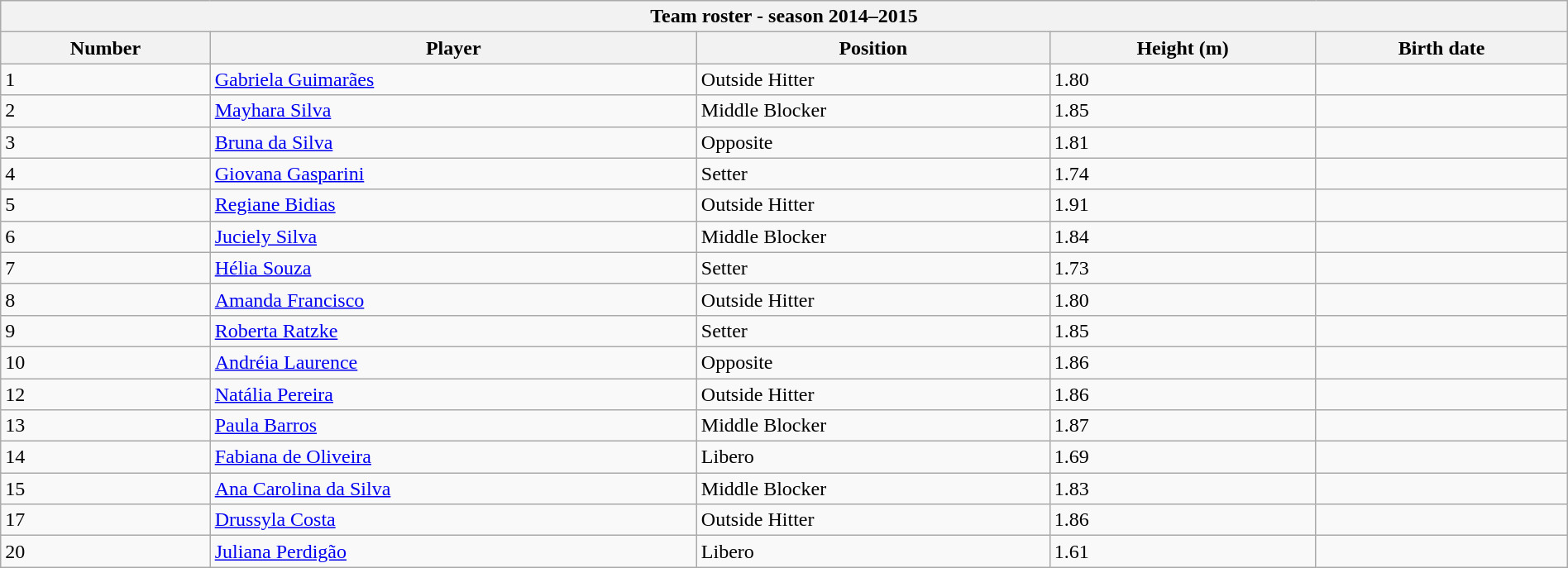<table class="wikitable collapsible collapsed" style="width:100%;">
<tr>
<th colspan=6><strong>Team roster - season 2014–2015</strong></th>
</tr>
<tr>
<th>Number</th>
<th>Player</th>
<th>Position</th>
<th>Height (m)</th>
<th>Birth date</th>
</tr>
<tr>
<td>1</td>
<td> <a href='#'>Gabriela Guimarães</a></td>
<td>Outside Hitter</td>
<td>1.80</td>
<td align=right></td>
</tr>
<tr>
<td>2</td>
<td> <a href='#'>Mayhara Silva</a></td>
<td>Middle Blocker</td>
<td>1.85</td>
<td align=right></td>
</tr>
<tr>
<td>3</td>
<td> <a href='#'>Bruna da Silva</a></td>
<td>Opposite</td>
<td>1.81</td>
<td align=right></td>
</tr>
<tr>
<td>4</td>
<td> <a href='#'>Giovana Gasparini</a></td>
<td>Setter</td>
<td>1.74</td>
<td align=right></td>
</tr>
<tr>
<td>5</td>
<td> <a href='#'>Regiane Bidias</a></td>
<td>Outside Hitter</td>
<td>1.91</td>
<td align=right></td>
</tr>
<tr>
<td>6</td>
<td> <a href='#'>Juciely Silva</a></td>
<td>Middle Blocker</td>
<td>1.84</td>
<td align=right></td>
</tr>
<tr>
<td>7</td>
<td> <a href='#'>Hélia Souza</a></td>
<td>Setter</td>
<td>1.73</td>
<td align=right></td>
</tr>
<tr>
<td>8</td>
<td> <a href='#'>Amanda Francisco</a></td>
<td>Outside Hitter</td>
<td>1.80</td>
<td align=right></td>
</tr>
<tr>
<td>9</td>
<td> <a href='#'>Roberta Ratzke</a></td>
<td>Setter</td>
<td>1.85</td>
<td align=right></td>
</tr>
<tr>
<td>10</td>
<td> <a href='#'>Andréia Laurence</a></td>
<td>Opposite</td>
<td>1.86</td>
<td align=right></td>
</tr>
<tr>
<td>12</td>
<td> <a href='#'>Natália Pereira</a></td>
<td>Outside Hitter</td>
<td>1.86</td>
<td align=right></td>
</tr>
<tr>
<td>13</td>
<td> <a href='#'>Paula Barros</a></td>
<td>Middle Blocker</td>
<td>1.87</td>
<td align=right></td>
</tr>
<tr>
<td>14</td>
<td> <a href='#'>Fabiana de Oliveira</a></td>
<td>Libero</td>
<td>1.69</td>
<td align=right></td>
</tr>
<tr>
<td>15</td>
<td> <a href='#'>Ana Carolina da Silva</a></td>
<td>Middle Blocker</td>
<td>1.83</td>
<td align=right></td>
</tr>
<tr>
<td>17</td>
<td> <a href='#'>Drussyla Costa</a></td>
<td>Outside Hitter</td>
<td>1.86</td>
<td align=right></td>
</tr>
<tr>
<td>20</td>
<td> <a href='#'>Juliana Perdigão</a></td>
<td>Libero</td>
<td>1.61</td>
<td align=right></td>
</tr>
</table>
